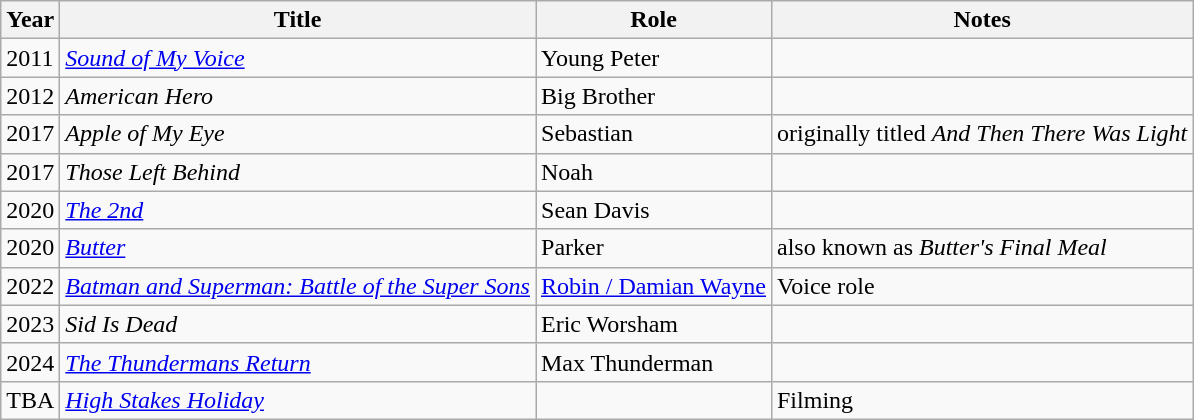<table class="wikitable">
<tr>
<th>Year</th>
<th>Title</th>
<th>Role</th>
<th class="unsortable">Notes</th>
</tr>
<tr>
<td>2011</td>
<td><em><a href='#'>Sound of My Voice</a></em></td>
<td>Young Peter</td>
<td></td>
</tr>
<tr>
<td>2012</td>
<td><em>American Hero</em></td>
<td>Big Brother</td>
<td></td>
</tr>
<tr>
<td>2017</td>
<td><em>Apple of My Eye</em></td>
<td>Sebastian</td>
<td>originally titled <em>And Then There Was Light</em></td>
</tr>
<tr>
<td>2017</td>
<td><em>Those Left Behind</em></td>
<td>Noah</td>
<td></td>
</tr>
<tr>
<td>2020</td>
<td><em><a href='#'>The 2nd</a></em></td>
<td>Sean Davis</td>
<td></td>
</tr>
<tr>
<td>2020</td>
<td><em><a href='#'>Butter</a></em></td>
<td>Parker</td>
<td>also known as <em>Butter's Final Meal</em></td>
</tr>
<tr>
<td>2022</td>
<td><em><a href='#'>Batman and Superman: Battle of the Super Sons</a></em></td>
<td><a href='#'>Robin / Damian Wayne</a></td>
<td>Voice role</td>
</tr>
<tr>
<td>2023</td>
<td><em>Sid Is Dead</em></td>
<td>Eric Worsham</td>
<td></td>
</tr>
<tr>
<td>2024</td>
<td><em><a href='#'>The Thundermans Return</a></em></td>
<td>Max Thunderman</td>
<td></td>
</tr>
<tr>
<td>TBA</td>
<td><em><a href='#'>High Stakes Holiday</a></em></td>
<td></td>
<td>Filming</td>
</tr>
</table>
